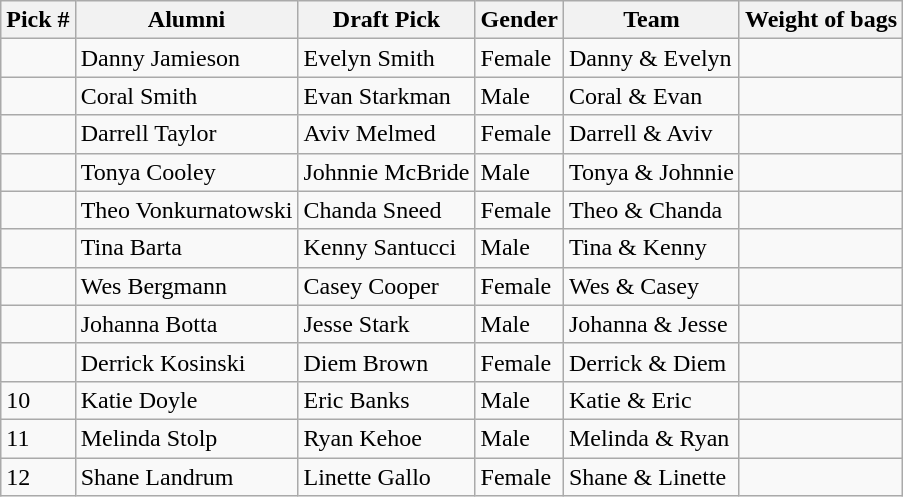<table class="wikitable sortable" style="white-space:nowrap;">
<tr>
<th>Pick #</th>
<th>Alumni</th>
<th>Draft Pick</th>
<th>Gender</th>
<th>Team</th>
<th>Weight of bags</th>
</tr>
<tr>
<td></td>
<td>Danny Jamieson</td>
<td>Evelyn Smith</td>
<td>Female</td>
<td> Danny & Evelyn</td>
<td></td>
</tr>
<tr>
<td></td>
<td>Coral Smith</td>
<td>Evan Starkman</td>
<td>Male</td>
<td> Coral & Evan</td>
<td></td>
</tr>
<tr>
<td></td>
<td>Darrell Taylor</td>
<td>Aviv Melmed</td>
<td>Female</td>
<td> Darrell & Aviv</td>
<td></td>
</tr>
<tr>
<td></td>
<td>Tonya Cooley</td>
<td>Johnnie McBride</td>
<td>Male</td>
<td> Tonya & Johnnie</td>
<td></td>
</tr>
<tr>
<td></td>
<td>Theo Vonkurnatowski</td>
<td>Chanda Sneed</td>
<td>Female</td>
<td> Theo & Chanda</td>
<td></td>
</tr>
<tr>
<td></td>
<td>Tina Barta</td>
<td>Kenny Santucci</td>
<td>Male</td>
<td> Tina & Kenny</td>
<td></td>
</tr>
<tr>
<td></td>
<td>Wes Bergmann</td>
<td>Casey Cooper</td>
<td>Female</td>
<td> Wes & Casey</td>
<td></td>
</tr>
<tr>
<td></td>
<td>Johanna Botta</td>
<td>Jesse Stark</td>
<td>Male</td>
<td> Johanna & Jesse</td>
<td></td>
</tr>
<tr>
<td></td>
<td>Derrick Kosinski</td>
<td>Diem Brown</td>
<td>Female</td>
<td> Derrick & Diem</td>
<td></td>
</tr>
<tr>
<td>10</td>
<td>Katie Doyle</td>
<td>Eric Banks</td>
<td>Male</td>
<td> Katie & Eric</td>
<td></td>
</tr>
<tr>
<td>11</td>
<td>Melinda Stolp</td>
<td>Ryan Kehoe</td>
<td>Male</td>
<td> Melinda & Ryan</td>
<td></td>
</tr>
<tr>
<td>12</td>
<td>Shane Landrum</td>
<td>Linette Gallo</td>
<td>Female</td>
<td> Shane & Linette</td>
<td></td>
</tr>
</table>
